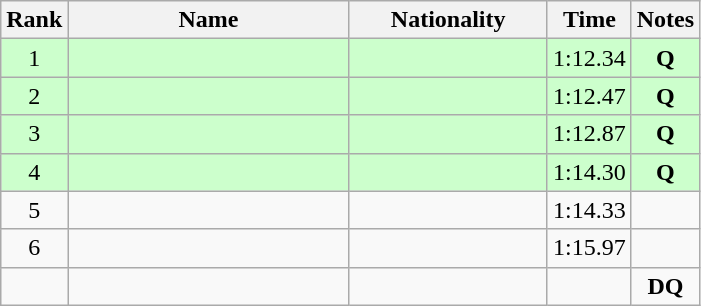<table class="wikitable sortable" style="text-align:center">
<tr>
<th>Rank</th>
<th style="width:180px">Name</th>
<th style="width:125px">Nationality</th>
<th>Time</th>
<th>Notes</th>
</tr>
<tr style="background:#cfc;">
<td>1</td>
<td style="text-align:left;"></td>
<td style="text-align:left;"></td>
<td>1:12.34</td>
<td><strong>Q</strong></td>
</tr>
<tr style="background:#cfc;">
<td>2</td>
<td style="text-align:left;"></td>
<td style="text-align:left;"></td>
<td>1:12.47</td>
<td><strong>Q</strong></td>
</tr>
<tr style="background:#cfc;">
<td>3</td>
<td style="text-align:left;"></td>
<td style="text-align:left;"></td>
<td>1:12.87</td>
<td><strong>Q</strong></td>
</tr>
<tr style="background:#cfc;">
<td>4</td>
<td style="text-align:left;"></td>
<td style="text-align:left;"></td>
<td>1:14.30</td>
<td><strong>Q</strong></td>
</tr>
<tr>
<td>5</td>
<td style="text-align:left;"></td>
<td style="text-align:left;"></td>
<td>1:14.33</td>
<td></td>
</tr>
<tr>
<td>6</td>
<td style="text-align:left;"></td>
<td style="text-align:left;"></td>
<td>1:15.97</td>
<td></td>
</tr>
<tr>
<td></td>
<td style="text-align:left;"></td>
<td style="text-align:left;"></td>
<td></td>
<td><strong>DQ</strong></td>
</tr>
</table>
